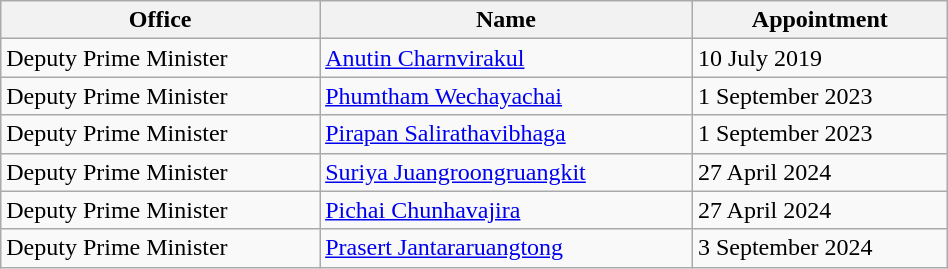<table class="wikitable" width=50%>
<tr>
<th>Office <br> </th>
<th>Name</th>
<th>Appointment</th>
</tr>
<tr>
<td>Deputy Prime Minister <br> </td>
<td><a href='#'>Anutin Charnvirakul</a></td>
<td>10 July 2019</td>
</tr>
<tr>
<td>Deputy Prime Minister <br> </td>
<td><a href='#'>Phumtham Wechayachai</a></td>
<td>1 September 2023</td>
</tr>
<tr>
<td>Deputy Prime Minister <br> </td>
<td><a href='#'>Pirapan Salirathavibhaga</a></td>
<td>1 September 2023</td>
</tr>
<tr>
<td>Deputy Prime Minister<br> </td>
<td><a href='#'>Suriya Juangroongruangkit</a></td>
<td>27 April 2024</td>
</tr>
<tr>
<td>Deputy Prime Minister <br> </td>
<td><a href='#'>Pichai Chunhavajira</a></td>
<td>27 April 2024</td>
</tr>
<tr>
<td>Deputy Prime Minister <br> </td>
<td><a href='#'>Prasert Jantararuangtong</a></td>
<td>3 September 2024</td>
</tr>
</table>
